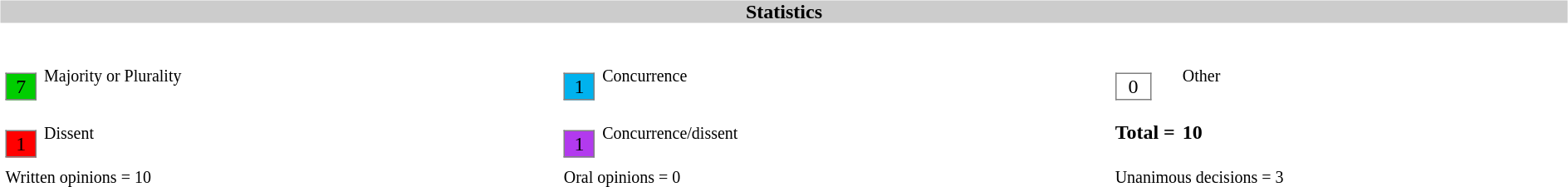<table width=100%>
<tr>
<td><br><table width=100% align=center cellpadding=0 cellspacing=0>
<tr>
<th bgcolor=#CCCCCC>Statistics</th>
</tr>
<tr>
<td><br><table width=100% cellpadding="2" cellspacing="2" border="0"width=25px>
<tr>
<td><br><table border="1" style="border-collapse:collapse;">
<tr>
<td align=center bgcolor=#00CD00 width=25px>7</td>
</tr>
</table>
</td>
<td><small>Majority or Plurality</small></td>
<td width=25px><br><table border="1" style="border-collapse:collapse;">
<tr>
<td align=center width=25px bgcolor=#00B2EE>1</td>
</tr>
</table>
</td>
<td><small>Concurrence</small></td>
<td width=25px><br><table border="1" style="border-collapse:collapse;">
<tr>
<td align=center width=25px bgcolor=white>0</td>
</tr>
</table>
</td>
<td><small>Other</small></td>
</tr>
<tr>
<td width=25px><br><table border="1" style="border-collapse:collapse;">
<tr>
<td align=center width=25px bgcolor=red>1</td>
</tr>
</table>
</td>
<td><small>Dissent</small></td>
<td width=25px><br><table border="1" style="border-collapse:collapse;">
<tr>
<td align=center width=25px bgcolor=#B23AEE>1</td>
</tr>
</table>
</td>
<td><small>Concurrence/dissent</small></td>
<td white-space: nowrap><strong>Total = </strong></td>
<td><strong>10</strong></td>
</tr>
<tr>
<td colspan=2><small>Written opinions = 10</small></td>
<td colspan=2><small>Oral opinions = 0</small></td>
<td colspan=2><small> Unanimous decisions = 3</small></td>
</tr>
</table>
</td>
</tr>
</table>
</td>
</tr>
</table>
